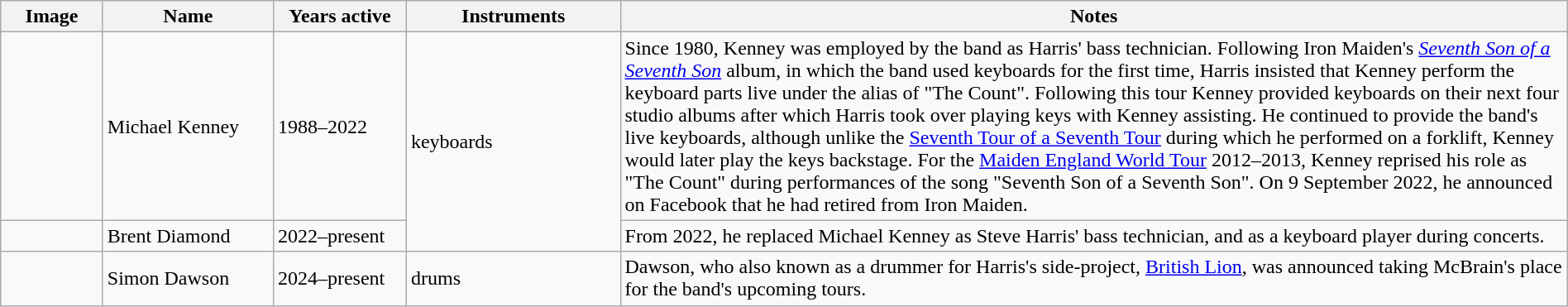<table class="wikitable" style="width:100%;">
<tr>
<th width="75">Image</th>
<th style="width:130px;">Name</th>
<th style="width:100px;">Years active</th>
<th style="width:165px;">Instruments</th>
<th>Notes</th>
</tr>
<tr>
<td></td>
<td>Michael Kenney</td>
<td>1988–2022</td>
<td Rowspan="2">keyboards</td>
<td>Since 1980, Kenney was employed by the band as Harris' bass technician. Following Iron Maiden's <em><a href='#'>Seventh Son of a Seventh Son</a></em> album, in which the band used keyboards for the first time, Harris insisted that Kenney perform the keyboard parts live under the alias of "The Count". Following this tour Kenney provided keyboards on their next four studio albums after which Harris took over playing keys with Kenney assisting. He continued to provide the band's live keyboards, although unlike the <a href='#'>Seventh Tour of a Seventh Tour</a> during which he performed on a forklift, Kenney would later play the keys backstage. For the <a href='#'>Maiden England World Tour</a> 2012–2013, Kenney reprised his role as "The Count" during performances of the song "Seventh Son of a Seventh Son". On 9 September 2022, he announced on Facebook that he had retired from Iron Maiden.</td>
</tr>
<tr>
<td></td>
<td>Brent Diamond</td>
<td>2022–present</td>
<td>From 2022, he replaced Michael Kenney as Steve Harris' bass technician, and as a keyboard player during concerts.</td>
</tr>
<tr>
<td></td>
<td>Simon Dawson</td>
<td>2024–present</td>
<td>drums</td>
<td>Dawson, who also known as a drummer for Harris's side-project, <a href='#'>British Lion</a>, was announced taking McBrain's place for the band's upcoming tours.</td>
</tr>
</table>
